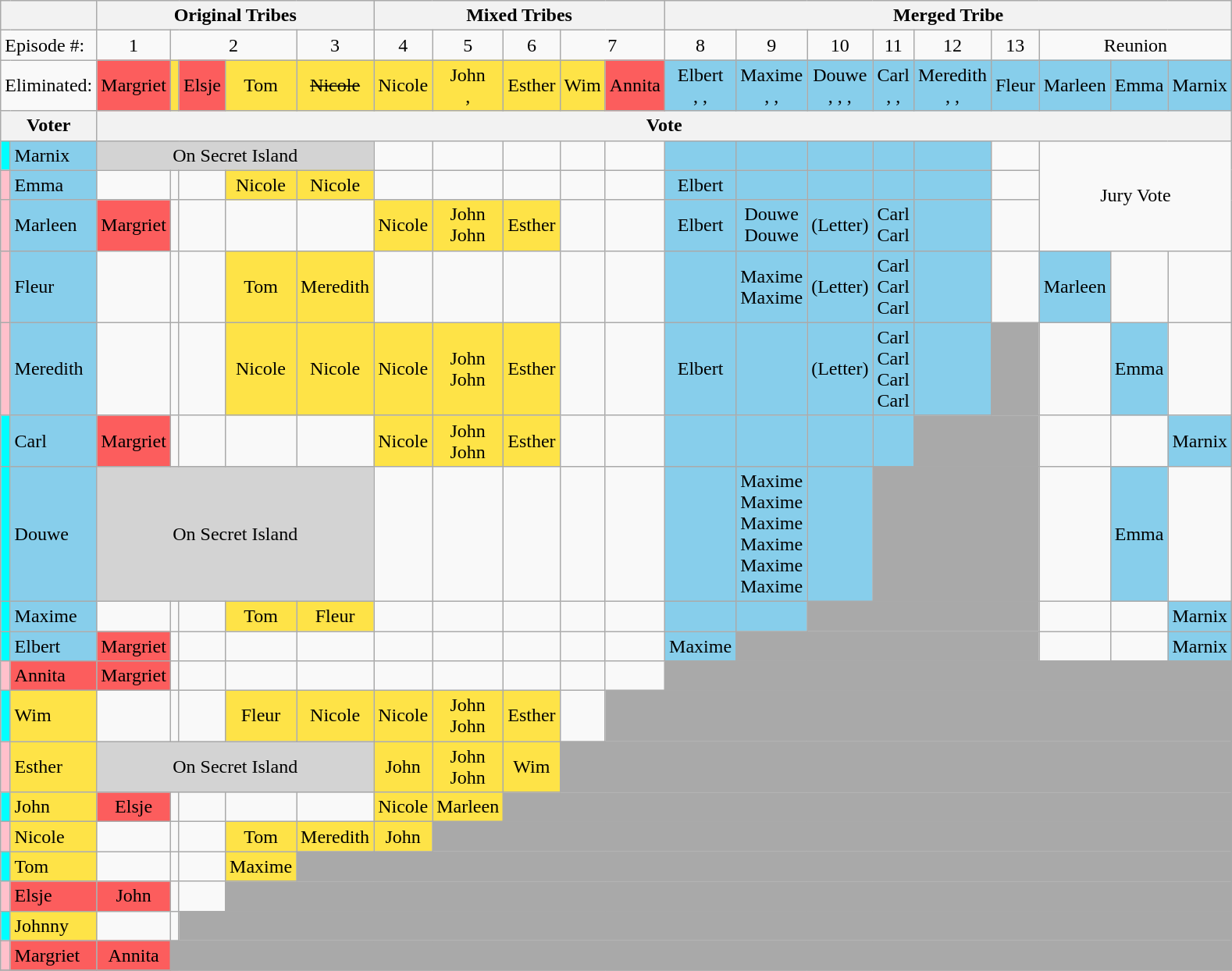<table class="wikitable" style="text-align:center">
<tr>
<th colspan=2></th>
<th colspan=5>Original Tribes</th>
<th colspan=5>Mixed Tribes</th>
<th colspan=9>Merged Tribe</th>
</tr>
<tr>
<td colspan=2 align="left">Episode #:</td>
<td colspan=1>1</td>
<td colspan=3>2</td>
<td colspan=1>3</td>
<td>4</td>
<td>5</td>
<td>6</td>
<td colspan=2>7</td>
<td colspan=1>8</td>
<td>9</td>
<td>10</td>
<td colspan=1>11</td>
<td colspan=1>12</td>
<td colspan=1>13</td>
<td colspan=3>Reunion</td>
</tr>
<tr>
<td colspan=2 align="left">Eliminated:</td>
<td bgcolor="#FC5D5D">Margriet<br></td>
<td bgcolor="#FEE347"><br></td>
<td bgcolor="#FC5D5D">Elsje<br></td>
<td bgcolor="#FEE347">Tom<br></td>
<td bgcolor="#FEE347"><s>Nicole</s><br></td>
<td bgcolor="#FEE347">Nicole<br></td>
<td bgcolor="#FEE347">John<br>, </td>
<td bgcolor="#FEE347">Esther<br></td>
<td bgcolor="#FEE347">Wim<br></td>
<td bgcolor="#FC5D5D">Annita<br></td>
<td bgcolor="skyblue">Elbert<br>, , </td>
<td bgcolor="skyblue">Maxime<br>, , </td>
<td bgcolor="skyblue">Douwe<br>, , , </td>
<td bgcolor="skyblue">Carl<br>, , </td>
<td bgcolor="skyblue">Meredith<br>, , </td>
<td bgcolor="skyblue">Fleur<br></td>
<td bgcolor="skyblue">Marleen<br></td>
<td bgcolor="skyblue">Emma<br></td>
<td bgcolor="skyblue">Marnix<br></td>
</tr>
<tr>
<th colspan=2>Voter</th>
<th colspan=19>Vote</th>
</tr>
<tr>
<td style="background:cyan"></td>
<td align="left" bgcolor="skyblue">Marnix</td>
<td colspan=5 align="center" bgcolor="lightgray">On Secret Island</td>
<td></td>
<td></td>
<td></td>
<td></td>
<td></td>
<td bgcolor="skyblue"></td>
<td bgcolor="skyblue"></td>
<td bgcolor="skyblue"></td>
<td bgcolor="skyblue"></td>
<td bgcolor="skyblue"></td>
<td></td>
<td colspan=3 rowspan=3>Jury Vote</td>
</tr>
<tr>
<td style="background:pink"></td>
<td align="left" bgcolor="skyblue">Emma</td>
<td></td>
<td></td>
<td></td>
<td bgcolor="#FEE347">Nicole</td>
<td bgcolor="#FEE347">Nicole</td>
<td></td>
<td></td>
<td></td>
<td></td>
<td></td>
<td bgcolor="skyblue">Elbert</td>
<td bgcolor="skyblue"></td>
<td bgcolor="skyblue"></td>
<td bgcolor="skyblue"></td>
<td bgcolor="skyblue"></td>
<td></td>
</tr>
<tr>
<td style="background:pink"></td>
<td align="left" bgcolor="skyblue">Marleen</td>
<td bgcolor="#FC5D5D">Margriet</td>
<td></td>
<td></td>
<td></td>
<td></td>
<td bgcolor="#FEE347">Nicole</td>
<td bgcolor="#FEE347">John<br>John</td>
<td bgcolor="#FEE347">Esther</td>
<td></td>
<td></td>
<td bgcolor="skyblue">Elbert</td>
<td bgcolor="skyblue">Douwe<br>Douwe</td>
<td bgcolor="skyblue">(Letter)</td>
<td bgcolor="skyblue">Carl<br>Carl</td>
<td bgcolor="skyblue"></td>
<td></td>
</tr>
<tr>
<td style="background:pink"></td>
<td align="left" bgcolor="skyblue">Fleur</td>
<td></td>
<td></td>
<td></td>
<td bgcolor="#FEE347">Tom</td>
<td bgcolor="#FEE347">Meredith</td>
<td></td>
<td></td>
<td></td>
<td></td>
<td></td>
<td bgcolor="skyblue"></td>
<td bgcolor="skyblue">Maxime<br>Maxime</td>
<td bgcolor="skyblue">(Letter)</td>
<td bgcolor="skyblue">Carl<br>Carl<br>Carl</td>
<td bgcolor="skyblue"></td>
<td></td>
<td bgcolor="skyblue">Marleen</td>
<td></td>
<td></td>
</tr>
<tr>
<td style="background:pink"></td>
<td align="left" bgcolor="skyblue">Meredith</td>
<td></td>
<td></td>
<td></td>
<td bgcolor="#FEE347">Nicole</td>
<td bgcolor="#FEE347">Nicole</td>
<td bgcolor="#FEE347">Nicole</td>
<td bgcolor="#FEE347">John<br>John</td>
<td bgcolor="#FEE347">Esther</td>
<td></td>
<td></td>
<td bgcolor="skyblue">Elbert</td>
<td bgcolor="skyblue"></td>
<td bgcolor="skyblue">(Letter)</td>
<td bgcolor="skyblue">Carl<br>Carl<br>Carl<br>Carl</td>
<td bgcolor="skyblue"></td>
<td bgcolor="darkgray" colspan=1></td>
<td></td>
<td bgcolor="skyblue">Emma</td>
<td></td>
</tr>
<tr>
<td style="background:cyan"></td>
<td align="left" bgcolor="skyblue">Carl</td>
<td bgcolor="#FC5D5D">Margriet</td>
<td></td>
<td></td>
<td></td>
<td></td>
<td bgcolor="#FEE347">Nicole</td>
<td bgcolor="#FEE347">John<br>John</td>
<td bgcolor="#FEE347">Esther</td>
<td></td>
<td></td>
<td bgcolor="skyblue"></td>
<td bgcolor="skyblue"></td>
<td bgcolor="skyblue"></td>
<td bgcolor="skyblue"></td>
<td bgcolor="darkgray" colspan=2></td>
<td></td>
<td></td>
<td bgcolor="skyblue">Marnix</td>
</tr>
<tr>
<td style="background:cyan"></td>
<td align="left" bgcolor="skyblue">Douwe</td>
<td colspan=5 align="center" bgcolor="lightgray">On Secret Island</td>
<td></td>
<td></td>
<td></td>
<td></td>
<td></td>
<td bgcolor="skyblue"></td>
<td bgcolor="skyblue">Maxime<br>Maxime<br>Maxime<br>Maxime<br>Maxime<br>Maxime</td>
<td bgcolor="skyblue"></td>
<td bgcolor="darkgray" colspan=3></td>
<td></td>
<td bgcolor="skyblue">Emma</td>
<td></td>
</tr>
<tr>
<td style="background:cyan"></td>
<td align="left" bgcolor="skyblue">Maxime</td>
<td></td>
<td></td>
<td></td>
<td bgcolor="#FEE347">Tom</td>
<td bgcolor="#FEE347">Fleur</td>
<td></td>
<td></td>
<td></td>
<td></td>
<td></td>
<td bgcolor="skyblue"></td>
<td bgcolor="skyblue"></td>
<td bgcolor="darkgray" colspan=4></td>
<td></td>
<td></td>
<td bgcolor="skyblue">Marnix</td>
</tr>
<tr>
<td style="background:cyan"></td>
<td align="left" bgcolor="skyblue">Elbert</td>
<td bgcolor="#FC5D5D">Margriet</td>
<td></td>
<td></td>
<td></td>
<td></td>
<td></td>
<td></td>
<td></td>
<td></td>
<td></td>
<td bgcolor="skyblue">Maxime</td>
<td bgcolor="darkgray" colspan=5></td>
<td></td>
<td></td>
<td bgcolor="skyblue">Marnix</td>
</tr>
<tr>
<td style="background:pink"></td>
<td align="left" bgcolor="#FC5D5D">Annita</td>
<td bgcolor="#FC5D5D">Margriet</td>
<td></td>
<td></td>
<td></td>
<td></td>
<td></td>
<td></td>
<td></td>
<td></td>
<td></td>
<td bgcolor="darkgray" colspan=9></td>
</tr>
<tr>
<td style="background:cyan"></td>
<td align="left" bgcolor="#FEE347">Wim</td>
<td></td>
<td></td>
<td></td>
<td bgcolor="#FEE347">Fleur</td>
<td bgcolor="#FEE347">Nicole</td>
<td bgcolor="#FEE347">Nicole</td>
<td bgcolor="#FEE347">John<br>John</td>
<td bgcolor="#FEE347">Esther</td>
<td></td>
<td bgcolor="darkgray" colspan=10></td>
</tr>
<tr>
<td style="background:pink"></td>
<td align="left" bgcolor="#FEE347">Esther</td>
<td colspan=5 align="center" bgcolor="lightgray">On Secret Island</td>
<td bgcolor="#FEE347">John</td>
<td bgcolor="#FEE347">John<br>John</td>
<td bgcolor="#FEE347">Wim</td>
<td bgcolor="darkgray" colspan=11></td>
</tr>
<tr>
<td style="background:cyan"></td>
<td align="left" bgcolor="#FEE347">John</td>
<td bgcolor="#FC5D5D">Elsje</td>
<td></td>
<td></td>
<td></td>
<td></td>
<td bgcolor="#FEE347">Nicole</td>
<td bgcolor="#FEE347">Marleen</td>
<td bgcolor="darkgray" colspan=12></td>
</tr>
<tr>
<td style="background:pink"></td>
<td align="left" bgcolor="#FEE347">Nicole</td>
<td></td>
<td></td>
<td></td>
<td bgcolor="#FEE347">Tom</td>
<td bgcolor="#FEE347">Meredith</td>
<td bgcolor="#FEE347">John</td>
<td bgcolor="darkgray" colspan=13></td>
</tr>
<tr>
<td style="background:cyan"></td>
<td align="left" bgcolor="#FEE347">Tom</td>
<td></td>
<td></td>
<td></td>
<td bgcolor="#FEE347">Maxime</td>
<td bgcolor="darkgray" colspan=15></td>
</tr>
<tr>
<td style="background:pink"></td>
<td align="left" bgcolor="#FC5D5D">Elsje</td>
<td bgcolor="#FC5D5D">John</td>
<td></td>
<td></td>
<td bgcolor="darkgray" colspan=16></td>
</tr>
<tr>
<td style="background:cyan"></td>
<td align="left" bgcolor="#FEE347">Johnny</td>
<td></td>
<td></td>
<td bgcolor="darkgray" colspan=17></td>
</tr>
<tr>
<td style="background:pink"></td>
<td align="left" bgcolor="#FC5D5D">Margriet</td>
<td bgcolor="#FC5D5D">Annita</td>
<td bgcolor="darkgray" colspan=18></td>
</tr>
<tr>
</tr>
</table>
